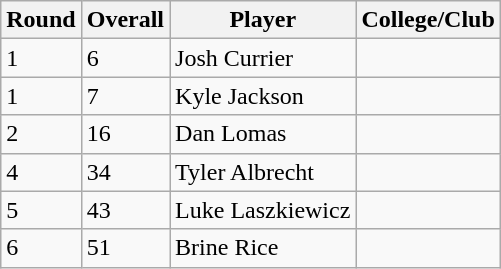<table class="wikitable">
<tr>
<th>Round</th>
<th>Overall</th>
<th>Player</th>
<th>College/Club</th>
</tr>
<tr>
<td>1</td>
<td>6</td>
<td>Josh Currier</td>
<td></td>
</tr>
<tr>
<td>1</td>
<td>7</td>
<td>Kyle Jackson</td>
<td></td>
</tr>
<tr>
<td>2</td>
<td>16</td>
<td>Dan Lomas</td>
<td></td>
</tr>
<tr>
<td>4</td>
<td>34</td>
<td>Tyler Albrecht</td>
<td></td>
</tr>
<tr>
<td>5</td>
<td>43</td>
<td>Luke Laszkiewicz</td>
<td></td>
</tr>
<tr>
<td>6</td>
<td>51</td>
<td>Brine Rice</td>
<td></td>
</tr>
</table>
